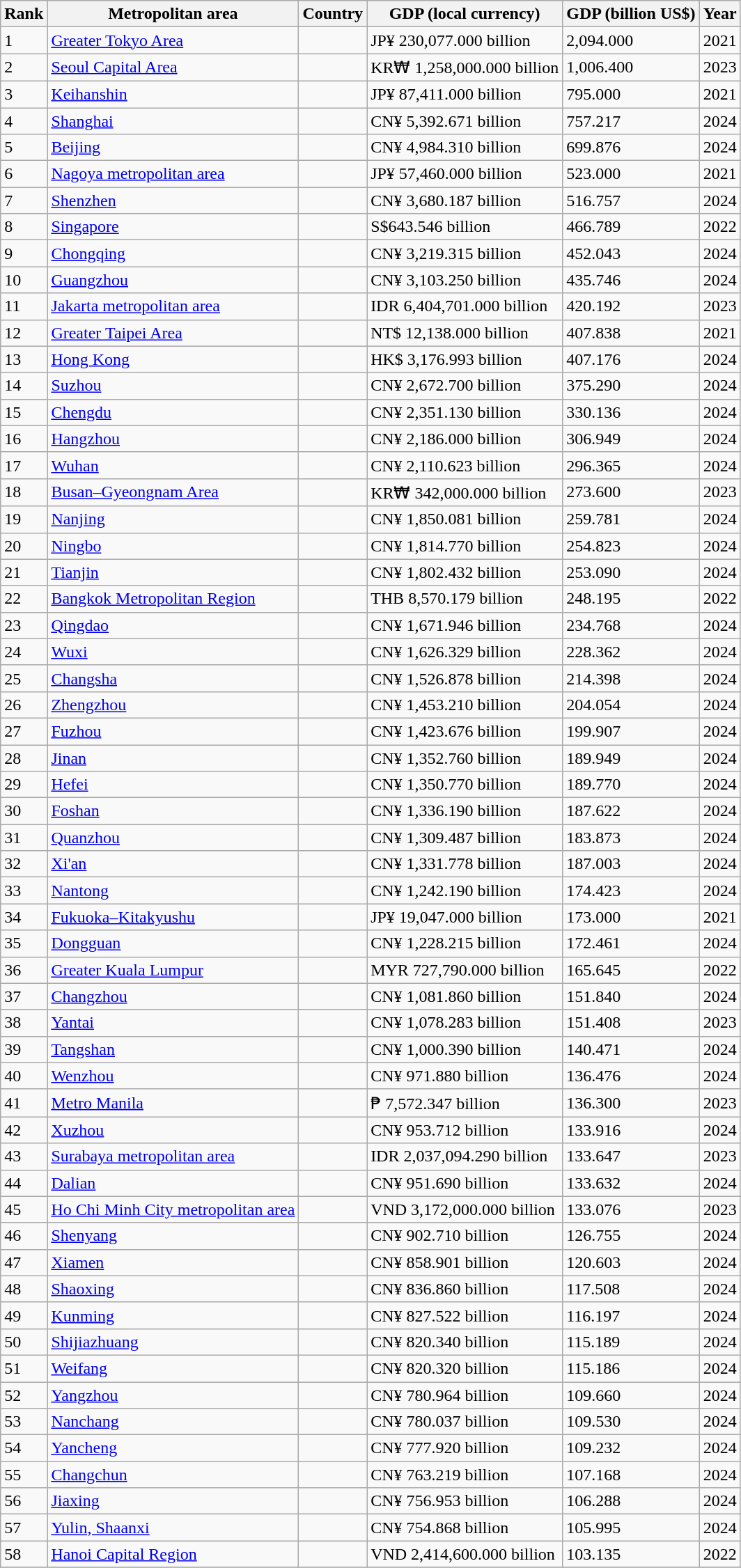<table class="sortable wikitable">
<tr>
<th>Rank</th>
<th>Metropolitan area</th>
<th>Country</th>
<th>GDP (local currency)</th>
<th>GDP (billion US$)</th>
<th>Year</th>
</tr>
<tr>
<td>1</td>
<td><a href='#'>Greater Tokyo Area</a></td>
<td></td>
<td>JP¥ 230,077.000 billion</td>
<td>2,094.000</td>
<td>2021</td>
</tr>
<tr>
<td>2</td>
<td><a href='#'>Seoul Capital Area</a></td>
<td></td>
<td>KR₩ 1,258,000.000 billion</td>
<td>1,006.400</td>
<td>2023 </td>
</tr>
<tr>
<td>3</td>
<td><a href='#'>Keihanshin</a></td>
<td></td>
<td>JP¥ 87,411.000 billion</td>
<td>795.000</td>
<td>2021</td>
</tr>
<tr>
<td>4</td>
<td><a href='#'>Shanghai</a></td>
<td></td>
<td>CN¥ 5,392.671 billion</td>
<td>757.217</td>
<td>2024</td>
</tr>
<tr>
<td>5</td>
<td><a href='#'>Beijing</a></td>
<td></td>
<td>CN¥ 4,984.310 billion</td>
<td>699.876</td>
<td>2024</td>
</tr>
<tr>
<td>6</td>
<td><a href='#'>Nagoya metropolitan area</a></td>
<td></td>
<td>JP¥ 57,460.000 billion</td>
<td>523.000</td>
<td>2021</td>
</tr>
<tr>
<td>7</td>
<td><a href='#'>Shenzhen</a></td>
<td></td>
<td>CN¥ 3,680.187 billion</td>
<td>516.757</td>
<td>2024</td>
</tr>
<tr>
<td>8</td>
<td><a href='#'>Singapore</a></td>
<td></td>
<td>S$643.546 billion</td>
<td>466.789</td>
<td>2022</td>
</tr>
<tr>
<td>9</td>
<td><a href='#'>Chongqing</a></td>
<td></td>
<td>CN¥ 3,219.315 billion</td>
<td>452.043</td>
<td>2024</td>
</tr>
<tr>
<td>10</td>
<td><a href='#'>Guangzhou</a></td>
<td></td>
<td>CN¥ 3,103.250 billion</td>
<td>435.746</td>
<td>2024</td>
</tr>
<tr>
<td>11</td>
<td><a href='#'>Jakarta metropolitan area</a></td>
<td></td>
<td>IDR 6,404,701.000 billion</td>
<td>420.192</td>
<td>2023</td>
</tr>
<tr>
<td>12</td>
<td><a href='#'>Greater Taipei Area</a></td>
<td></td>
<td>NT$ 12,138.000 billion</td>
<td>407.838</td>
<td>2021</td>
</tr>
<tr>
<td>13</td>
<td><a href='#'>Hong Kong</a></td>
<td></td>
<td>HK$ 3,176.993 billion</td>
<td>407.176</td>
<td>2024 </td>
</tr>
<tr>
<td>14</td>
<td><a href='#'>Suzhou</a></td>
<td></td>
<td>CN¥ 2,672.700 billion</td>
<td>375.290</td>
<td>2024</td>
</tr>
<tr>
<td>15</td>
<td><a href='#'>Chengdu</a></td>
<td></td>
<td>CN¥ 2,351.130 billion</td>
<td>330.136</td>
<td>2024</td>
</tr>
<tr>
<td>16</td>
<td><a href='#'>Hangzhou</a></td>
<td></td>
<td>CN¥ 2,186.000 billion</td>
<td>306.949</td>
<td>2024</td>
</tr>
<tr>
<td>17</td>
<td><a href='#'>Wuhan</a></td>
<td></td>
<td>CN¥ 2,110.623 billion</td>
<td>296.365</td>
<td>2024</td>
</tr>
<tr>
<td>18</td>
<td><a href='#'>Busan–Gyeongnam Area</a></td>
<td></td>
<td>KR₩ 342,000.000 billion</td>
<td>273.600</td>
<td>2023</td>
</tr>
<tr>
<td>19</td>
<td><a href='#'>Nanjing</a></td>
<td></td>
<td>CN¥ 1,850.081 billion</td>
<td>259.781</td>
<td>2024</td>
</tr>
<tr>
<td>20</td>
<td><a href='#'>Ningbo</a></td>
<td></td>
<td>CN¥ 1,814.770 billion</td>
<td>254.823</td>
<td>2024</td>
</tr>
<tr>
<td>21</td>
<td><a href='#'>Tianjin</a></td>
<td></td>
<td>CN¥ 1,802.432 billion</td>
<td>253.090</td>
<td>2024</td>
</tr>
<tr>
<td>22</td>
<td><a href='#'>Bangkok Metropolitan Region</a></td>
<td></td>
<td>THB 8,570.179 billion</td>
<td>248.195</td>
<td>2022</td>
</tr>
<tr>
<td>23</td>
<td><a href='#'>Qingdao</a></td>
<td></td>
<td>CN¥ 1,671.946 billion</td>
<td>234.768</td>
<td>2024</td>
</tr>
<tr>
<td>24</td>
<td><a href='#'>Wuxi</a></td>
<td></td>
<td>CN¥ 1,626.329 billion</td>
<td>228.362</td>
<td>2024</td>
</tr>
<tr>
<td>25</td>
<td><a href='#'>Changsha</a></td>
<td></td>
<td>CN¥ 1,526.878 billion</td>
<td>214.398</td>
<td>2024</td>
</tr>
<tr>
<td>26</td>
<td><a href='#'>Zhengzhou</a></td>
<td></td>
<td>CN¥ 1,453.210 billion</td>
<td>204.054</td>
<td>2024</td>
</tr>
<tr>
<td>27</td>
<td><a href='#'>Fuzhou</a></td>
<td></td>
<td>CN¥ 1,423.676 billion</td>
<td>199.907</td>
<td>2024</td>
</tr>
<tr>
<td>28</td>
<td><a href='#'>Jinan</a></td>
<td></td>
<td>CN¥ 1,352.760 billion</td>
<td>189.949</td>
<td>2024</td>
</tr>
<tr>
<td>29</td>
<td><a href='#'>Hefei</a></td>
<td></td>
<td>CN¥ 1,350.770 billion</td>
<td>189.770</td>
<td>2024</td>
</tr>
<tr>
<td>30</td>
<td><a href='#'>Foshan</a></td>
<td></td>
<td>CN¥ 1,336.190 billion</td>
<td>187.622</td>
<td>2024</td>
</tr>
<tr>
<td>31</td>
<td><a href='#'>Quanzhou</a></td>
<td></td>
<td>CN¥ 1,309.487 billion</td>
<td>183.873</td>
<td>2024</td>
</tr>
<tr>
<td>32</td>
<td><a href='#'>Xi'an</a></td>
<td></td>
<td>CN¥ 1,331.778 billion</td>
<td>187.003</td>
<td>2024</td>
</tr>
<tr>
<td>33</td>
<td><a href='#'>Nantong</a></td>
<td></td>
<td>CN¥ 1,242.190 billion</td>
<td>174.423</td>
<td>2024</td>
</tr>
<tr>
<td>34</td>
<td><a href='#'>Fukuoka–Kitakyushu</a></td>
<td></td>
<td>JP¥ 19,047.000 billion</td>
<td>173.000</td>
<td>2021</td>
</tr>
<tr>
<td>35</td>
<td><a href='#'>Dongguan</a></td>
<td></td>
<td>CN¥ 1,228.215 billion</td>
<td>172.461</td>
<td>2024</td>
</tr>
<tr>
<td>36</td>
<td><a href='#'>Greater Kuala Lumpur</a></td>
<td></td>
<td>MYR 727,790.000 billion</td>
<td>165.645</td>
<td>2022</td>
</tr>
<tr>
<td>37</td>
<td><a href='#'>Changzhou</a></td>
<td></td>
<td>CN¥ 1,081.860 billion</td>
<td>151.840</td>
<td>2024</td>
</tr>
<tr>
<td>38</td>
<td><a href='#'>Yantai</a></td>
<td></td>
<td>CN¥ 1,078.283 billion</td>
<td>151.408</td>
<td>2023</td>
</tr>
<tr>
<td>39</td>
<td><a href='#'>Tangshan</a></td>
<td></td>
<td>CN¥ 1,000.390 billion</td>
<td>140.471</td>
<td>2024</td>
</tr>
<tr>
<td>40</td>
<td><a href='#'>Wenzhou</a></td>
<td></td>
<td>CN¥ 971.880 billion</td>
<td>136.476</td>
<td>2024</td>
</tr>
<tr>
<td>41</td>
<td><a href='#'>Metro Manila</a></td>
<td></td>
<td>₱ 7,572.347 billion</td>
<td>136.300</td>
<td>2023</td>
</tr>
<tr>
<td>42</td>
<td><a href='#'>Xuzhou</a></td>
<td></td>
<td>CN¥ 953.712 billion</td>
<td>133.916</td>
<td>2024 </td>
</tr>
<tr>
<td>43</td>
<td><a href='#'>Surabaya metropolitan area</a></td>
<td></td>
<td>IDR 2,037,094.290 billion</td>
<td>133.647</td>
<td>2023</td>
</tr>
<tr>
<td>44</td>
<td><a href='#'>Dalian</a></td>
<td></td>
<td>CN¥ 951.690 billion</td>
<td>133.632</td>
<td>2024</td>
</tr>
<tr>
<td>45</td>
<td><a href='#'>Ho Chi Minh City metropolitan area</a></td>
<td></td>
<td>VND 3,172,000.000 billion</td>
<td>133.076</td>
<td>2023</td>
</tr>
<tr>
<td>46</td>
<td><a href='#'>Shenyang</a></td>
<td></td>
<td>CN¥ 902.710 billion</td>
<td>126.755</td>
<td>2024</td>
</tr>
<tr>
<td>47</td>
<td><a href='#'>Xiamen</a></td>
<td></td>
<td>CN¥ 858.901 billion</td>
<td>120.603</td>
<td>2024</td>
</tr>
<tr>
<td>48</td>
<td><a href='#'>Shaoxing</a></td>
<td></td>
<td>CN¥ 836.860 billion</td>
<td>117.508</td>
<td>2024</td>
</tr>
<tr>
<td>49</td>
<td><a href='#'>Kunming</a></td>
<td></td>
<td>CN¥ 827.522 billion</td>
<td>116.197</td>
<td>2024</td>
</tr>
<tr>
<td>50</td>
<td><a href='#'>Shijiazhuang</a></td>
<td></td>
<td>CN¥ 820.340 billion</td>
<td>115.189</td>
<td>2024</td>
</tr>
<tr>
<td>51</td>
<td><a href='#'>Weifang</a></td>
<td></td>
<td>CN¥ 820.320 billion</td>
<td>115.186</td>
<td>2024</td>
</tr>
<tr>
<td>52</td>
<td><a href='#'>Yangzhou</a></td>
<td></td>
<td>CN¥ 780.964 billion</td>
<td>109.660</td>
<td>2024</td>
</tr>
<tr>
<td>53</td>
<td><a href='#'>Nanchang</a></td>
<td></td>
<td>CN¥ 780.037 billion</td>
<td>109.530</td>
<td>2024</td>
</tr>
<tr>
<td>54</td>
<td><a href='#'>Yancheng</a></td>
<td></td>
<td>CN¥ 777.920 billion</td>
<td>109.232</td>
<td>2024</td>
</tr>
<tr>
<td>55</td>
<td><a href='#'>Changchun</a></td>
<td></td>
<td>CN¥ 763.219 billion</td>
<td>107.168</td>
<td>2024</td>
</tr>
<tr>
<td>56</td>
<td><a href='#'>Jiaxing</a></td>
<td></td>
<td>CN¥ 756.953 billion</td>
<td>106.288</td>
<td>2024</td>
</tr>
<tr>
<td>57</td>
<td><a href='#'>Yulin, Shaanxi</a></td>
<td></td>
<td>CN¥ 754.868 billion</td>
<td>105.995</td>
<td>2024</td>
</tr>
<tr>
<td>58</td>
<td><a href='#'>Hanoi Capital Region</a></td>
<td></td>
<td>VND 2,414,600.000 billion</td>
<td>103.135</td>
<td>2022</td>
</tr>
<tr>
</tr>
</table>
